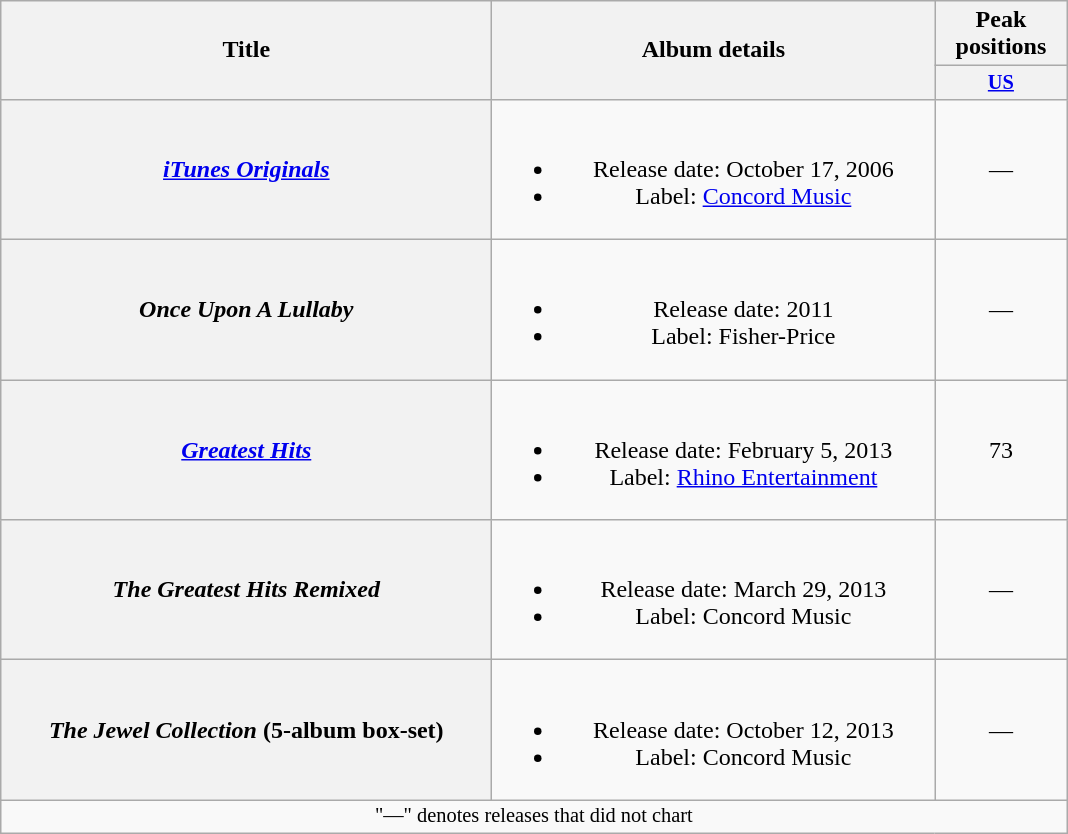<table class="wikitable plainrowheaders" style="text-align:center;">
<tr>
<th scope="col" rowspan="2" style="width:20em;">Title</th>
<th scope="col" rowspan="2" style="width:18em;">Album details</th>
<th scope="col">Peak positions</th>
</tr>
<tr>
<th scope="col" style="width:6em;font-size:85%;"><a href='#'>US</a><br></th>
</tr>
<tr>
<th scope="row"><em><a href='#'>iTunes Originals</a></em></th>
<td><br><ul><li>Release date: October 17, 2006</li><li>Label: <a href='#'>Concord Music</a></li></ul></td>
<td>—</td>
</tr>
<tr>
<th scope="row"><em>Once Upon A Lullaby</em></th>
<td><br><ul><li>Release date: 2011</li><li>Label: Fisher-Price</li></ul></td>
<td>—</td>
</tr>
<tr>
<th scope="row"><em><a href='#'>Greatest Hits</a></em></th>
<td><br><ul><li>Release date: February 5, 2013</li><li>Label: <a href='#'>Rhino Entertainment</a></li></ul></td>
<td>73</td>
</tr>
<tr>
<th scope="row"><em>The Greatest Hits Remixed</em></th>
<td><br><ul><li>Release date: March 29, 2013</li><li>Label: Concord Music</li></ul></td>
<td>—</td>
</tr>
<tr>
<th scope="row"><em>The Jewel Collection</em> (5-album box-set)</th>
<td><br><ul><li>Release date: October 12, 2013</li><li>Label: Concord Music</li></ul></td>
<td>—</td>
</tr>
<tr>
<td colspan="3" style="font-size:85%">"—" denotes releases that did not chart</td>
</tr>
</table>
